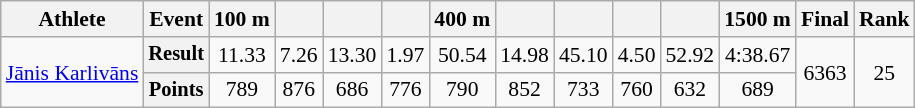<table class="wikitable" style="font-size:90%">
<tr>
<th>Athlete</th>
<th>Event</th>
<th>100 m</th>
<th></th>
<th></th>
<th></th>
<th>400 m</th>
<th></th>
<th></th>
<th></th>
<th></th>
<th>1500 m</th>
<th>Final</th>
<th>Rank</th>
</tr>
<tr align=center>
<td rowspan=2 align=left><a href='#'>Jānis Karlivāns</a></td>
<th style="font-size:95%">Result</th>
<td>11.33</td>
<td>7.26</td>
<td>13.30</td>
<td>1.97</td>
<td>50.54</td>
<td>14.98</td>
<td>45.10</td>
<td>4.50</td>
<td>52.92</td>
<td>4:38.67</td>
<td rowspan=2>6363</td>
<td rowspan=2>25</td>
</tr>
<tr align=center>
<th style="font-size:95%">Points</th>
<td>789</td>
<td>876</td>
<td>686</td>
<td>776</td>
<td>790</td>
<td>852</td>
<td>733</td>
<td>760</td>
<td>632</td>
<td>689</td>
</tr>
</table>
